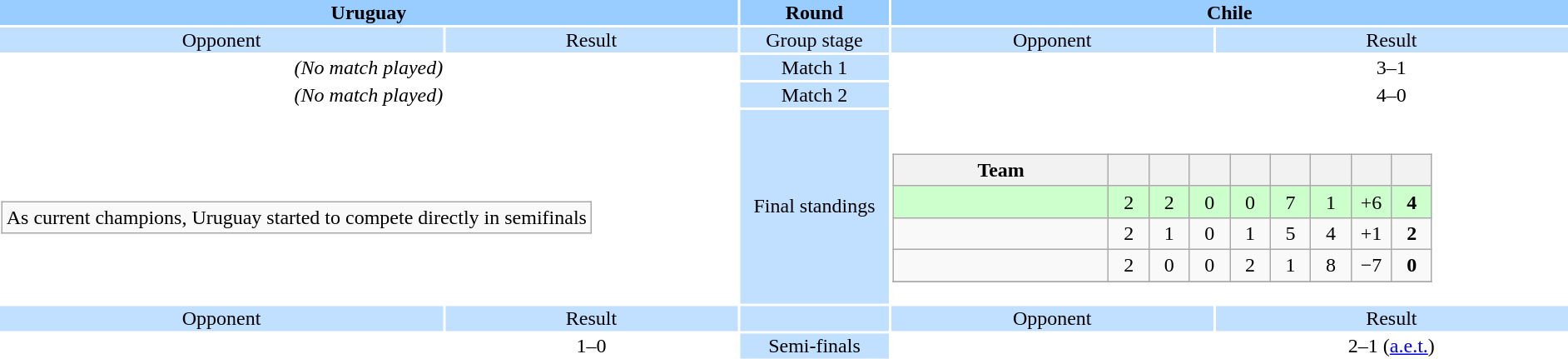<table style="width:100%; text-align:center;">
<tr style="vertical-align:top; background:#9cf;">
<th colspan=2 style="width:1*">Uruguay</th>
<th>Round</th>
<th colspan=2 style="width:1*">Chile</th>
</tr>
<tr style="vertical-align:top; background:#c1e0ff;">
<td>Opponent</td>
<td>Result</td>
<td>Group stage</td>
<td>Opponent</td>
<td>Result</td>
</tr>
<tr>
<td colspan=2><em>(No match played)</em></td>
<td style="background:#c1e0ff;">Match 1</td>
<td></td>
<td>3–1</td>
<td></td>
</tr>
<tr>
<td colspan=2><em>(No match played)</em></td>
<td style="background:#c1e0ff;">Match 2</td>
<td></td>
<td>4–0</td>
<td></td>
</tr>
<tr>
<td colspan="2" style="text-align:center;"><br><table class="wikitable" style="text-align: center;">
<tr>
<td>As current champions, Uruguay started to compete directly in semifinals</td>
</tr>
</table>
</td>
<td style="background:#c1e0ff;">Final standings</td>
<td colspan="2" style="text-align:center;"><br><table class="wikitable" style="text-align: center;">
<tr>
<th width="165">Team</th>
<th width="25"></th>
<th width="25"></th>
<th width="25"></th>
<th width="25"></th>
<th width="25"></th>
<th width="25"></th>
<th width="25"></th>
<th width="25"></th>
</tr>
<tr bgcolor=ccffcc>
<td align=left></td>
<td>2</td>
<td>2</td>
<td>0</td>
<td>0</td>
<td>7</td>
<td>1</td>
<td>+6</td>
<td><strong>4</strong></td>
</tr>
<tr>
<td align=left></td>
<td>2</td>
<td>1</td>
<td>0</td>
<td>1</td>
<td>5</td>
<td>4</td>
<td>+1</td>
<td><strong>2</strong></td>
</tr>
<tr>
<td align=left></td>
<td>2</td>
<td>0</td>
<td>0</td>
<td>2</td>
<td>1</td>
<td>8</td>
<td>−7</td>
<td><strong>0</strong></td>
</tr>
<tr>
</tr>
</table>
</td>
</tr>
<tr style="vertical-align:top; background:#c1e0ff;">
<td>Opponent</td>
<td>Result</td>
<td></td>
<td>Opponent</td>
<td>Result</td>
</tr>
<tr>
<td></td>
<td>1–0</td>
<td style="background:#c1e0ff;">Semi-finals</td>
<td></td>
<td>2–1 (<a href='#'>a.e.t.</a>)</td>
</tr>
</table>
